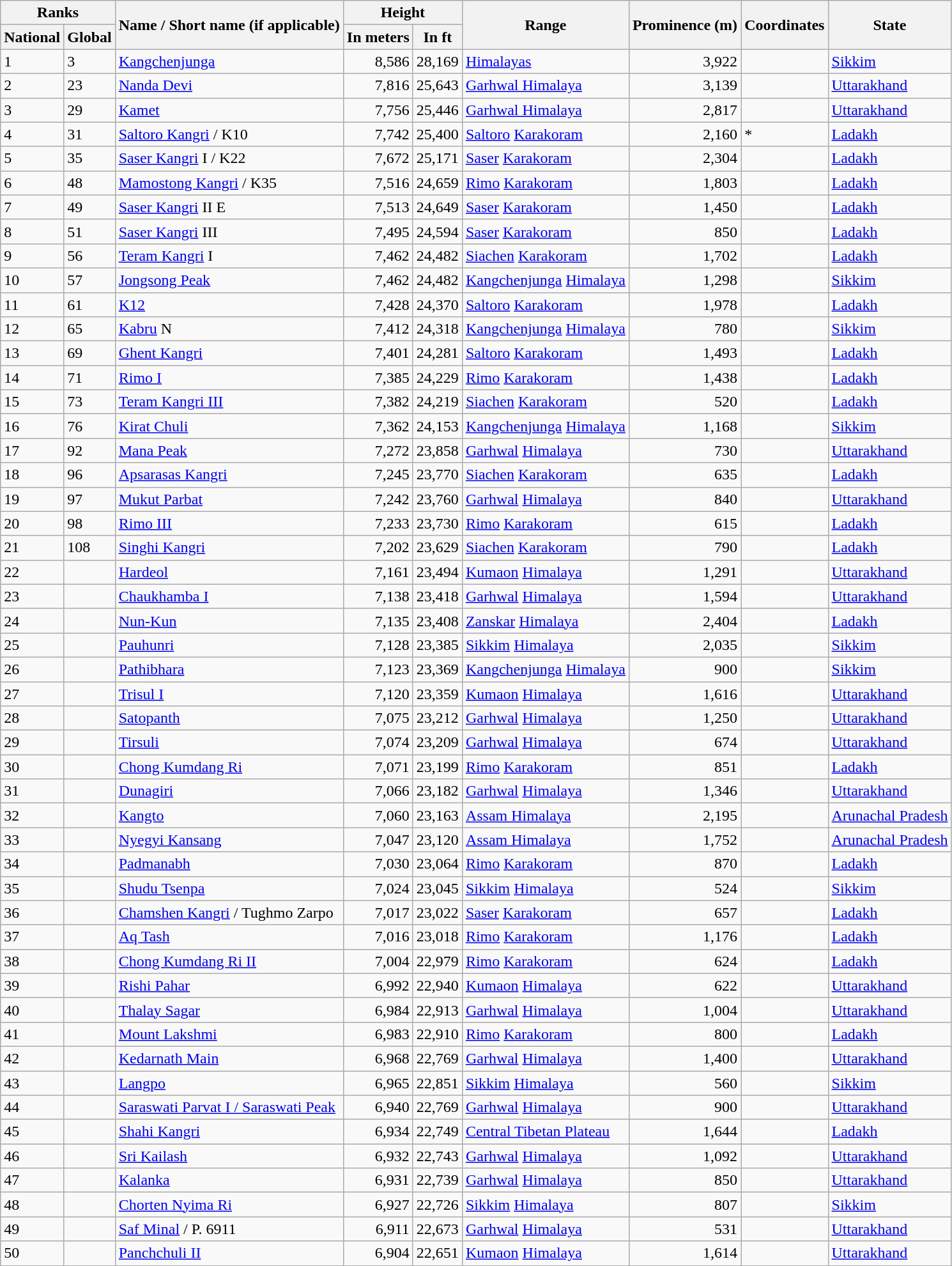<table class="wikitable sortable sort-under-center col1center col2center col5center col4center col7center hover-highlight" "style="font-size: 100%">
<tr>
<th colspan=2>Ranks</th>
<th rowspan=2>Name  / Short name (if applicable)</th>
<th colspan=2>Height</th>
<th rowspan=2>Range</th>
<th rowspan=2>Prominence (m)</th>
<th class="unsortable" ! rowspan=2>Coordinates</th>
<th rowspan=2>State</th>
</tr>
<tr>
<th>National</th>
<th>Global</th>
<th>In meters</th>
<th>In ft</th>
</tr>
<tr>
<td>1</td>
<td>3</td>
<td><a href='#'>Kangchenjunga</a></td>
<td align="right">8,586</td>
<td align="right">28,169</td>
<td><a href='#'>Himalayas</a></td>
<td align="right">3,922</td>
<td></td>
<td><a href='#'>Sikkim</a></td>
</tr>
<tr>
<td>2</td>
<td>23</td>
<td><a href='#'>Nanda Devi</a></td>
<td align="right">7,816</td>
<td align="right">25,643</td>
<td><a href='#'>Garhwal Himalaya</a></td>
<td align="right">3,139</td>
<td></td>
<td><a href='#'>Uttarakhand</a></td>
</tr>
<tr>
<td>3</td>
<td>29</td>
<td><a href='#'>Kamet</a></td>
<td align="right">7,756</td>
<td align="right">25,446</td>
<td><a href='#'>Garhwal Himalaya</a></td>
<td align="right">2,817</td>
<td></td>
<td><a href='#'>Uttarakhand</a></td>
</tr>
<tr>
<td>4</td>
<td>31</td>
<td><a href='#'>Saltoro Kangri</a> / K10</td>
<td align="right">7,742</td>
<td align="right">25,400</td>
<td><a href='#'>Saltoro</a> <a href='#'>Karakoram</a></td>
<td align="right">2,160</td>
<td> *</td>
<td><a href='#'>Ladakh</a></td>
</tr>
<tr>
<td>5</td>
<td>35</td>
<td><a href='#'>Saser Kangri</a> I / K22</td>
<td align="right">7,672</td>
<td align="right">25,171</td>
<td><a href='#'>Saser</a> <a href='#'>Karakoram</a></td>
<td align="right">2,304</td>
<td></td>
<td><a href='#'>Ladakh</a></td>
</tr>
<tr>
<td>6</td>
<td>48</td>
<td><a href='#'>Mamostong Kangri</a> / K35</td>
<td align="right">7,516</td>
<td align="right">24,659</td>
<td><a href='#'>Rimo</a> <a href='#'>Karakoram</a></td>
<td align="right">1,803</td>
<td></td>
<td><a href='#'>Ladakh</a></td>
</tr>
<tr>
<td>7</td>
<td>49</td>
<td><a href='#'>Saser Kangri</a> II E</td>
<td align="right">7,513</td>
<td align="right">24,649</td>
<td><a href='#'>Saser</a> <a href='#'>Karakoram</a></td>
<td align="right">1,450</td>
<td></td>
<td><a href='#'>Ladakh</a></td>
</tr>
<tr>
<td>8</td>
<td>51</td>
<td><a href='#'>Saser Kangri</a> III</td>
<td align="right">7,495</td>
<td align="right">24,594</td>
<td><a href='#'>Saser</a> <a href='#'>Karakoram</a></td>
<td align="right">850</td>
<td></td>
<td><a href='#'>Ladakh</a></td>
</tr>
<tr>
<td>9</td>
<td>56</td>
<td><a href='#'>Teram Kangri</a> I</td>
<td align="right">7,462</td>
<td align="right">24,482</td>
<td><a href='#'>Siachen</a> <a href='#'>Karakoram</a></td>
<td align="right">1,702</td>
<td></td>
<td><a href='#'>Ladakh</a></td>
</tr>
<tr>
<td>10</td>
<td>57</td>
<td><a href='#'>Jongsong Peak</a></td>
<td align="right">7,462</td>
<td align="right">24,482</td>
<td><a href='#'>Kangchenjunga</a> <a href='#'>Himalaya</a></td>
<td align="right">1,298</td>
<td></td>
<td><a href='#'>Sikkim</a></td>
</tr>
<tr>
<td>11</td>
<td>61</td>
<td><a href='#'>K12</a></td>
<td align="right">7,428</td>
<td align="right">24,370</td>
<td><a href='#'>Saltoro</a> <a href='#'>Karakoram</a></td>
<td align="right">1,978</td>
<td></td>
<td><a href='#'>Ladakh</a></td>
</tr>
<tr>
<td>12</td>
<td>65</td>
<td><a href='#'>Kabru</a> N</td>
<td align="right">7,412</td>
<td align="right">24,318</td>
<td><a href='#'>Kangchenjunga</a> <a href='#'>Himalaya</a></td>
<td align="right">780</td>
<td></td>
<td><a href='#'>Sikkim</a></td>
</tr>
<tr>
<td>13</td>
<td>69</td>
<td><a href='#'>Ghent Kangri</a></td>
<td align="right">7,401</td>
<td align="right">24,281</td>
<td><a href='#'>Saltoro</a> <a href='#'>Karakoram</a></td>
<td align="right">1,493</td>
<td></td>
<td><a href='#'>Ladakh</a></td>
</tr>
<tr>
<td>14</td>
<td>71</td>
<td><a href='#'>Rimo I</a></td>
<td align="right">7,385</td>
<td align="right">24,229</td>
<td><a href='#'>Rimo</a> <a href='#'>Karakoram</a></td>
<td align="right">1,438</td>
<td></td>
<td><a href='#'>Ladakh</a></td>
</tr>
<tr>
<td>15</td>
<td>73</td>
<td><a href='#'>Teram Kangri III</a></td>
<td align="right">7,382</td>
<td align="right">24,219</td>
<td><a href='#'>Siachen</a> <a href='#'>Karakoram</a></td>
<td align="right">520</td>
<td></td>
<td><a href='#'>Ladakh</a></td>
</tr>
<tr>
<td>16</td>
<td>76</td>
<td><a href='#'>Kirat Chuli</a></td>
<td align="right">7,362</td>
<td align="right">24,153</td>
<td><a href='#'>Kangchenjunga</a> <a href='#'>Himalaya</a></td>
<td align="right">1,168</td>
<td></td>
<td><a href='#'>Sikkim</a></td>
</tr>
<tr>
<td>17</td>
<td>92</td>
<td><a href='#'>Mana Peak</a></td>
<td align="right">7,272</td>
<td align="right">23,858</td>
<td><a href='#'>Garhwal</a> <a href='#'>Himalaya</a></td>
<td align="right">730</td>
<td></td>
<td><a href='#'>Uttarakhand</a></td>
</tr>
<tr>
<td>18</td>
<td>96</td>
<td><a href='#'>Apsarasas Kangri</a></td>
<td align="right">7,245</td>
<td align="right">23,770</td>
<td><a href='#'>Siachen</a> <a href='#'>Karakoram</a></td>
<td align="right">635</td>
<td></td>
<td><a href='#'>Ladakh</a></td>
</tr>
<tr>
<td>19</td>
<td>97</td>
<td><a href='#'>Mukut Parbat</a></td>
<td align="right">7,242</td>
<td align="right">23,760</td>
<td><a href='#'>Garhwal</a> <a href='#'>Himalaya</a></td>
<td align="right">840</td>
<td></td>
<td><a href='#'>Uttarakhand</a></td>
</tr>
<tr>
<td>20</td>
<td>98</td>
<td><a href='#'>Rimo III</a></td>
<td align="right">7,233</td>
<td align="right">23,730</td>
<td><a href='#'>Rimo</a> <a href='#'>Karakoram</a></td>
<td align="right">615</td>
<td></td>
<td><a href='#'>Ladakh</a></td>
</tr>
<tr>
<td>21</td>
<td>108</td>
<td><a href='#'>Singhi Kangri</a></td>
<td align="right">7,202</td>
<td align="right">23,629</td>
<td><a href='#'>Siachen</a> <a href='#'>Karakoram</a></td>
<td align="right">790</td>
<td></td>
<td><a href='#'>Ladakh</a></td>
</tr>
<tr>
<td>22</td>
<td></td>
<td><a href='#'>Hardeol</a></td>
<td align="right">7,161</td>
<td align="right">23,494</td>
<td><a href='#'>Kumaon</a> <a href='#'>Himalaya</a></td>
<td align="right">1,291</td>
<td></td>
<td><a href='#'>Uttarakhand</a></td>
</tr>
<tr>
<td>23</td>
<td></td>
<td><a href='#'>Chaukhamba I</a></td>
<td align="right">7,138</td>
<td align="right">23,418</td>
<td><a href='#'>Garhwal</a> <a href='#'>Himalaya</a></td>
<td align="right">1,594</td>
<td></td>
<td><a href='#'>Uttarakhand</a></td>
</tr>
<tr>
<td>24</td>
<td></td>
<td><a href='#'>Nun-Kun</a></td>
<td align="right">7,135</td>
<td align="right">23,408</td>
<td><a href='#'>Zanskar</a> <a href='#'>Himalaya</a></td>
<td align="right">2,404</td>
<td></td>
<td><a href='#'>Ladakh</a></td>
</tr>
<tr>
<td>25</td>
<td></td>
<td><a href='#'>Pauhunri</a></td>
<td align="right">7,128</td>
<td align="right">23,385</td>
<td><a href='#'>Sikkim</a> <a href='#'>Himalaya</a></td>
<td align="right">2,035</td>
<td></td>
<td><a href='#'>Sikkim</a></td>
</tr>
<tr>
<td>26</td>
<td></td>
<td><a href='#'>Pathibhara</a></td>
<td align="right">7,123</td>
<td align="right">23,369</td>
<td><a href='#'>Kangchenjunga</a> <a href='#'>Himalaya</a></td>
<td align="right">900</td>
<td></td>
<td><a href='#'>Sikkim</a></td>
</tr>
<tr>
<td>27</td>
<td></td>
<td><a href='#'>Trisul I</a></td>
<td align="right">7,120</td>
<td align="right">23,359</td>
<td><a href='#'>Kumaon</a> <a href='#'>Himalaya</a></td>
<td align="right">1,616</td>
<td></td>
<td><a href='#'>Uttarakhand</a></td>
</tr>
<tr>
<td>28</td>
<td></td>
<td><a href='#'>Satopanth</a></td>
<td align="right">7,075</td>
<td align="right">23,212</td>
<td><a href='#'>Garhwal</a> <a href='#'>Himalaya</a></td>
<td align="right">1,250</td>
<td></td>
<td><a href='#'>Uttarakhand</a></td>
</tr>
<tr>
<td>29</td>
<td></td>
<td><a href='#'>Tirsuli</a></td>
<td align="right">7,074</td>
<td align="right">23,209</td>
<td><a href='#'>Garhwal</a> <a href='#'>Himalaya</a></td>
<td align="right">674</td>
<td></td>
<td><a href='#'>Uttarakhand</a></td>
</tr>
<tr>
<td>30</td>
<td></td>
<td><a href='#'>Chong Kumdang Ri</a></td>
<td align="right">7,071</td>
<td align="right">23,199</td>
<td><a href='#'>Rimo</a> <a href='#'>Karakoram</a></td>
<td align="right">851</td>
<td></td>
<td><a href='#'>Ladakh</a></td>
</tr>
<tr>
<td>31</td>
<td></td>
<td><a href='#'>Dunagiri</a></td>
<td align="right">7,066</td>
<td align="right">23,182</td>
<td><a href='#'>Garhwal</a> <a href='#'>Himalaya</a></td>
<td align="right">1,346</td>
<td></td>
<td><a href='#'>Uttarakhand</a></td>
</tr>
<tr>
<td>32</td>
<td></td>
<td><a href='#'>Kangto</a></td>
<td align="right">7,060</td>
<td align="right">23,163</td>
<td><a href='#'>Assam Himalaya</a></td>
<td align="right">2,195</td>
<td></td>
<td><a href='#'>Arunachal Pradesh</a></td>
</tr>
<tr>
<td>33</td>
<td></td>
<td><a href='#'>Nyegyi Kansang</a></td>
<td align="right">7,047</td>
<td align="right">23,120</td>
<td><a href='#'>Assam Himalaya</a></td>
<td align="right">1,752</td>
<td></td>
<td><a href='#'>Arunachal Pradesh</a></td>
</tr>
<tr>
<td>34</td>
<td></td>
<td><a href='#'>Padmanabh</a></td>
<td align="right">7,030</td>
<td align="right">23,064</td>
<td><a href='#'>Rimo</a> <a href='#'>Karakoram</a></td>
<td align="right">870</td>
<td></td>
<td><a href='#'>Ladakh</a></td>
</tr>
<tr>
<td>35</td>
<td></td>
<td><a href='#'>Shudu Tsenpa</a></td>
<td align="right">7,024</td>
<td align="right">23,045</td>
<td><a href='#'>Sikkim</a> <a href='#'>Himalaya</a></td>
<td align="right">524</td>
<td></td>
<td><a href='#'>Sikkim</a></td>
</tr>
<tr>
<td>36</td>
<td></td>
<td><a href='#'>Chamshen Kangri</a> / Tughmo Zarpo</td>
<td align="right">7,017</td>
<td align="right">23,022</td>
<td><a href='#'>Saser</a> <a href='#'>Karakoram</a></td>
<td align="right">657</td>
<td></td>
<td><a href='#'>Ladakh</a></td>
</tr>
<tr>
<td>37</td>
<td></td>
<td><a href='#'>Aq Tash</a></td>
<td align="right">7,016</td>
<td align="right">23,018</td>
<td><a href='#'>Rimo</a> <a href='#'>Karakoram</a></td>
<td align="right">1,176</td>
<td></td>
<td><a href='#'>Ladakh</a></td>
</tr>
<tr>
<td>38</td>
<td></td>
<td><a href='#'>Chong Kumdang Ri II</a></td>
<td align="right">7,004</td>
<td align="right">22,979</td>
<td><a href='#'>Rimo</a> <a href='#'>Karakoram</a></td>
<td align="right">624</td>
<td></td>
<td><a href='#'>Ladakh</a></td>
</tr>
<tr>
<td>39</td>
<td></td>
<td><a href='#'>Rishi Pahar</a></td>
<td align="right">6,992</td>
<td align="right">22,940</td>
<td><a href='#'>Kumaon</a> <a href='#'>Himalaya</a></td>
<td align="right">622</td>
<td></td>
<td><a href='#'>Uttarakhand</a></td>
</tr>
<tr>
<td>40</td>
<td></td>
<td><a href='#'>Thalay Sagar</a></td>
<td align="right">6,984</td>
<td align="right">22,913</td>
<td><a href='#'>Garhwal</a> <a href='#'>Himalaya</a></td>
<td align="right">1,004</td>
<td></td>
<td><a href='#'>Uttarakhand</a></td>
</tr>
<tr>
<td>41</td>
<td></td>
<td><a href='#'>Mount Lakshmi</a></td>
<td align="right">6,983</td>
<td align="right">22,910</td>
<td><a href='#'>Rimo</a> <a href='#'>Karakoram</a></td>
<td align="right">800</td>
<td></td>
<td><a href='#'>Ladakh</a></td>
</tr>
<tr>
<td>42</td>
<td></td>
<td><a href='#'>Kedarnath Main</a></td>
<td align="right">6,968</td>
<td align="right">22,769</td>
<td><a href='#'>Garhwal</a> <a href='#'>Himalaya</a></td>
<td align="right">1,400</td>
<td></td>
<td><a href='#'>Uttarakhand</a></td>
</tr>
<tr>
<td>43</td>
<td></td>
<td><a href='#'>Langpo</a></td>
<td align="right">6,965</td>
<td align="right">22,851</td>
<td><a href='#'>Sikkim</a> <a href='#'>Himalaya</a></td>
<td align="right">560</td>
<td></td>
<td><a href='#'>Sikkim</a></td>
</tr>
<tr>
<td>44</td>
<td></td>
<td><a href='#'>Saraswati Parvat I / Saraswati Peak</a></td>
<td align="right">6,940</td>
<td align="right">22,769</td>
<td><a href='#'>Garhwal</a> <a href='#'>Himalaya</a></td>
<td align="right">900</td>
<td></td>
<td><a href='#'>Uttarakhand</a></td>
</tr>
<tr>
<td>45</td>
<td></td>
<td><a href='#'>Shahi Kangri</a></td>
<td align="right">6,934</td>
<td align="right">22,749</td>
<td><a href='#'>Central Tibetan Plateau</a></td>
<td align="right">1,644</td>
<td></td>
<td><a href='#'>Ladakh</a></td>
</tr>
<tr>
<td>46</td>
<td></td>
<td><a href='#'>Sri Kailash</a></td>
<td align="right">6,932</td>
<td align="right">22,743</td>
<td><a href='#'>Garhwal</a> <a href='#'>Himalaya</a></td>
<td align="right">1,092</td>
<td></td>
<td><a href='#'>Uttarakhand</a></td>
</tr>
<tr>
<td>47</td>
<td></td>
<td><a href='#'>Kalanka</a></td>
<td align="right">6,931</td>
<td align="right">22,739</td>
<td><a href='#'>Garhwal</a> <a href='#'>Himalaya</a></td>
<td align="right">850</td>
<td></td>
<td><a href='#'>Uttarakhand</a></td>
</tr>
<tr>
<td>48</td>
<td></td>
<td><a href='#'>Chorten Nyima Ri</a></td>
<td align="right">6,927</td>
<td align="right">22,726</td>
<td><a href='#'>Sikkim</a> <a href='#'>Himalaya</a></td>
<td align="right">807</td>
<td></td>
<td><a href='#'>Sikkim</a></td>
</tr>
<tr>
<td>49</td>
<td></td>
<td><a href='#'>Saf Minal</a> / P. 6911</td>
<td align="right">6,911</td>
<td align="right">22,673</td>
<td><a href='#'>Garhwal</a> <a href='#'>Himalaya</a></td>
<td align="right">531</td>
<td></td>
<td><a href='#'>Uttarakhand</a></td>
</tr>
<tr>
<td>50</td>
<td></td>
<td><a href='#'>Panchchuli II</a></td>
<td align="right">6,904</td>
<td align="right">22,651</td>
<td><a href='#'>Kumaon</a> <a href='#'>Himalaya</a></td>
<td align="right">1,614</td>
<td></td>
<td><a href='#'>Uttarakhand</a></td>
</tr>
</table>
